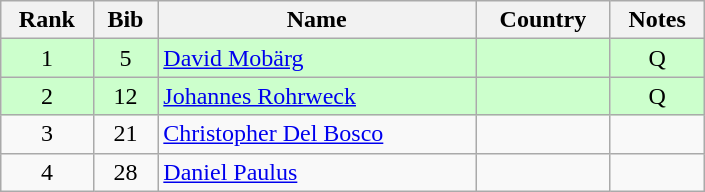<table class="wikitable" style="text-align:center; width:470px">
<tr>
<th>Rank</th>
<th>Bib</th>
<th>Name</th>
<th>Country</th>
<th>Notes</th>
</tr>
<tr bgcolor=ccffcc>
<td>1</td>
<td>5</td>
<td align=left><a href='#'>David Mobärg</a></td>
<td align=left></td>
<td>Q</td>
</tr>
<tr bgcolor=ccffcc>
<td>2</td>
<td>12</td>
<td align=left><a href='#'>Johannes Rohrweck</a></td>
<td align=left></td>
<td>Q</td>
</tr>
<tr>
<td>3</td>
<td>21</td>
<td align=left><a href='#'>Christopher Del Bosco</a></td>
<td align=left></td>
<td></td>
</tr>
<tr>
<td>4</td>
<td>28</td>
<td align=left><a href='#'>Daniel Paulus</a></td>
<td align=left></td>
<td></td>
</tr>
</table>
